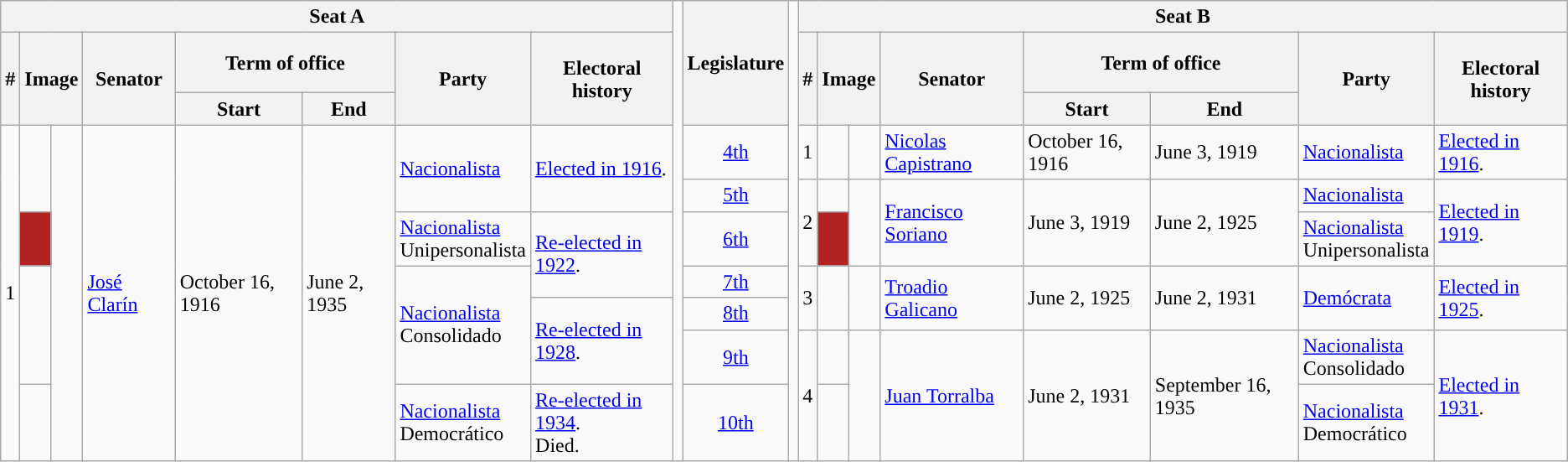<table class="wikitable">
<tr>
<th colspan="8">Seat A</th>
<td rowspan="99"></td>
<th rowspan="3">Legislature</th>
<td rowspan="99"></td>
<th colspan="8">Seat B</th>
</tr>
<tr style="height:3em">
<th rowspan="2">#</th>
<th rowspan="2" colspan="2">Image</th>
<th rowspan="2">Senator</th>
<th colspan="2">Term of office</th>
<th rowspan="2">Party</th>
<th rowspan="2">Electoral history</th>
<th rowspan="2">#</th>
<th rowspan="2" colspan="2">Image</th>
<th rowspan="2">Senator</th>
<th colspan="2">Term of office</th>
<th rowspan="2">Party</th>
<th rowspan="2">Electoral history</th>
</tr>
<tr>
<th>Start</th>
<th>End</th>
<th>Start</th>
<th>End</th>
</tr>
<tr>
<td rowspan="7" style="text-align:center;">1</td>
<td rowspan="2" style="background:"></td>
<td rowspan="7"></td>
<td rowspan="7"><a href='#'>José Clarín</a></td>
<td rowspan="7">October 16, 1916</td>
<td rowspan="7">June 2, 1935</td>
<td rowspan="2"><a href='#'>Nacionalista</a></td>
<td rowspan="2"><a href='#'>Elected in 1916</a>.</td>
<td style="text-align:center;"><a href='#'>4th</a></td>
<td style="text-align:center;">1</td>
<td style="background:"></td>
<td></td>
<td><a href='#'>Nicolas Capistrano</a></td>
<td>October 16, 1916</td>
<td>June 3, 1919</td>
<td><a href='#'>Nacionalista</a></td>
<td><a href='#'>Elected in 1916</a>.</td>
</tr>
<tr>
<td style="text-align:center;"><a href='#'>5th</a></td>
<td rowspan="2" style="text-align:center;">2</td>
<td style="background:"></td>
<td rowspan="2"></td>
<td rowspan="2"><a href='#'>Francisco Soriano</a></td>
<td rowspan="2">June 3, 1919</td>
<td rowspan="2">June 2, 1925</td>
<td><a href='#'>Nacionalista</a></td>
<td rowspan="2"><a href='#'>Elected in 1919</a>.</td>
</tr>
<tr>
<td style="background-color:#B22222"></td>
<td><a href='#'>Nacionalista</a><br>Unipersonalista</td>
<td rowspan="2"><a href='#'>Re-elected in 1922</a>.</td>
<td style="text-align:center;"><a href='#'>6th</a></td>
<td style="background-color:#B22222"></td>
<td><a href='#'>Nacionalista</a><br>Unipersonalista</td>
</tr>
<tr>
<td rowspan="3" style="background:"></td>
<td rowspan="3"><a href='#'>Nacionalista</a><br>Consolidado</td>
<td style="text-align:center;"><a href='#'>7th</a></td>
<td rowspan="2" style="text-align:center;">3</td>
<td rowspan="2" style="background:"></td>
<td rowspan="2"></td>
<td rowspan="2"><a href='#'>Troadio Galicano</a></td>
<td rowspan="2">June 2, 1925</td>
<td rowspan="2">June 2, 1931</td>
<td rowspan="2"><a href='#'>Demócrata</a></td>
<td rowspan="2"><a href='#'>Elected in 1925</a>.</td>
</tr>
<tr>
<td rowspan="2"><a href='#'>Re-elected in 1928</a>.</td>
<td style="text-align:center;"><a href='#'>8th</a></td>
</tr>
<tr>
<td style="text-align:center;"><a href='#'>9th</a></td>
<td rowspan="2" style="text-align:center;">4</td>
<td style="background:"></td>
<td rowspan="2"></td>
<td rowspan="2"><a href='#'>Juan Torralba</a></td>
<td rowspan="2">June 2, 1931</td>
<td rowspan="2">September 16, 1935</td>
<td><a href='#'>Nacionalista</a><br>Consolidado</td>
<td rowspan="2"><a href='#'>Elected in 1931</a>.</td>
</tr>
<tr>
<td style="background:"></td>
<td><a href='#'>Nacionalista</a><br>Democrático</td>
<td><a href='#'>Re-elected in 1934</a>.<br>Died.</td>
<td style="text-align:center;"><a href='#'>10th</a></td>
<td style="background:"></td>
<td><a href='#'>Nacionalista</a><br>Democrático</td>
</tr>
</table>
